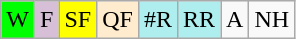<table class="wikitable">
<tr>
<td style="background:lime;">W</td>
<td style="background:thistle;">F</td>
<td style="background:yellow;">SF</td>
<td style="background:#ffebcd;">QF</td>
<td style="background:#afeeee;">#R</td>
<td style="background:#afeeee;">RR</td>
<td>A</td>
<td>NH</td>
</tr>
</table>
